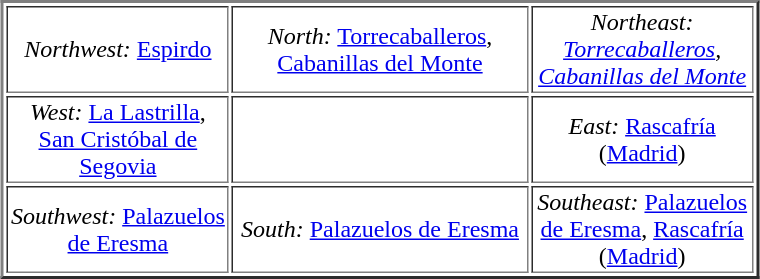<table width="40%" border="2" align="center">
<tr>
<td width="30%" align="center"><em>Northwest:</em> <a href='#'>Espirdo</a></td>
<td width="40%" align="center"><em>North:</em> <a href='#'>Torrecaballeros</a>, <a href='#'>Cabanillas del Monte</a></td>
<td width="30%" align="center"><em>Northeast: <a href='#'>Torrecaballeros</a>, <a href='#'>Cabanillas del Monte</a></em></td>
</tr>
<tr>
<td width="30%" align="center"><em>West:</em> <a href='#'>La Lastrilla</a>, <a href='#'>San Cristóbal de Segovia</a></td>
<td width="40%" align="center"></td>
<td width="30%" align="center"><em>East:</em> <a href='#'>Rascafría</a> (<a href='#'>Madrid</a>)</td>
</tr>
<tr>
<td width="30%" align="center"><em>Southwest:</em> <a href='#'>Palazuelos de Eresma</a></td>
<td width="40%" align="center"><em>South:</em> <a href='#'>Palazuelos de Eresma</a></td>
<td width="10%" align="center"><em>Southeast:</em> <a href='#'>Palazuelos de Eresma</a>, <a href='#'>Rascafría</a> (<a href='#'>Madrid</a>)</td>
</tr>
</table>
